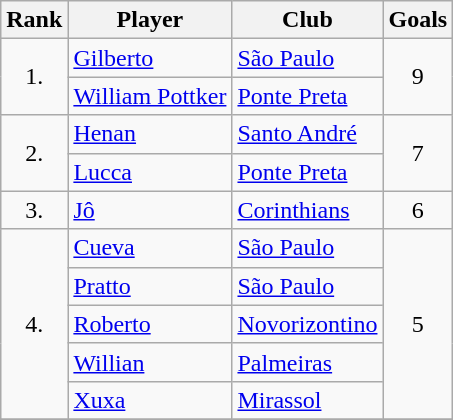<table class="wikitable sortable" style="text-align:center">
<tr>
<th>Rank</th>
<th>Player</th>
<th>Club</th>
<th>Goals</th>
</tr>
<tr>
<td rowspan="2">1.</td>
<td align="left"> <a href='#'>Gilberto</a></td>
<td align="left"><a href='#'>São Paulo</a></td>
<td rowspan="2">9</td>
</tr>
<tr>
<td align="left"> <a href='#'>William Pottker</a></td>
<td align="left"><a href='#'>Ponte Preta</a></td>
</tr>
<tr>
<td rowspan="2">2.</td>
<td align="left"> <a href='#'>Henan</a></td>
<td align="left"><a href='#'>Santo André</a></td>
<td rowspan="2">7</td>
</tr>
<tr>
<td align="left"> <a href='#'>Lucca</a></td>
<td align="left"><a href='#'>Ponte Preta</a></td>
</tr>
<tr>
<td rowspan="1">3.</td>
<td align="left"> <a href='#'>Jô</a></td>
<td align="left"><a href='#'>Corinthians</a></td>
<td rowspan="1">6</td>
</tr>
<tr>
<td rowspan="5">4.</td>
<td align="left"> <a href='#'>Cueva</a></td>
<td align="left"><a href='#'>São Paulo</a></td>
<td rowspan="5">5</td>
</tr>
<tr>
<td align="left"> <a href='#'>Pratto</a></td>
<td align="left"><a href='#'>São Paulo</a></td>
</tr>
<tr>
<td align="left"> <a href='#'>Roberto</a></td>
<td align="left"><a href='#'>Novorizontino</a></td>
</tr>
<tr>
<td align="left"> <a href='#'>Willian</a></td>
<td align="left"><a href='#'>Palmeiras</a></td>
</tr>
<tr>
<td align="left"> <a href='#'>Xuxa</a></td>
<td align="left"><a href='#'>Mirassol</a></td>
</tr>
<tr>
</tr>
</table>
